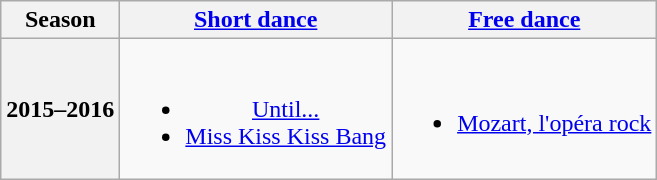<table class=wikitable style=text-align:center>
<tr>
<th>Season</th>
<th><a href='#'>Short dance</a></th>
<th><a href='#'>Free dance</a></th>
</tr>
<tr>
<th>2015–2016 <br> </th>
<td><br><ul><li> <a href='#'>Until...</a> <br></li><li> <a href='#'>Miss Kiss Kiss Bang</a> <br></li></ul></td>
<td><br><ul><li><a href='#'>Mozart, l'opéra rock</a></li></ul></td>
</tr>
</table>
